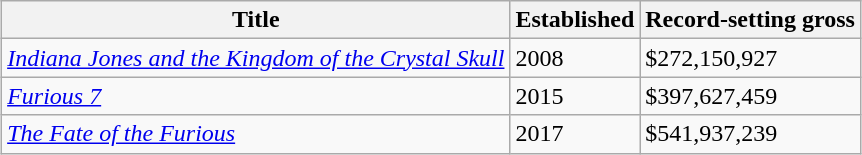<table class="wikitable" style="margin:auto;">
<tr>
<th scope="col">Title</th>
<th scope="col">Established</th>
<th scope="col">Record-setting gross</th>
</tr>
<tr>
<td><em><a href='#'>Indiana Jones and the Kingdom of the Crystal Skull</a></em></td>
<td>2008</td>
<td>$272,150,927</td>
</tr>
<tr>
<td><em><a href='#'>Furious 7</a></em></td>
<td>2015</td>
<td>$397,627,459</td>
</tr>
<tr>
<td><em><a href='#'>The Fate of the Furious</a></em></td>
<td>2017</td>
<td>$541,937,239</td>
</tr>
</table>
